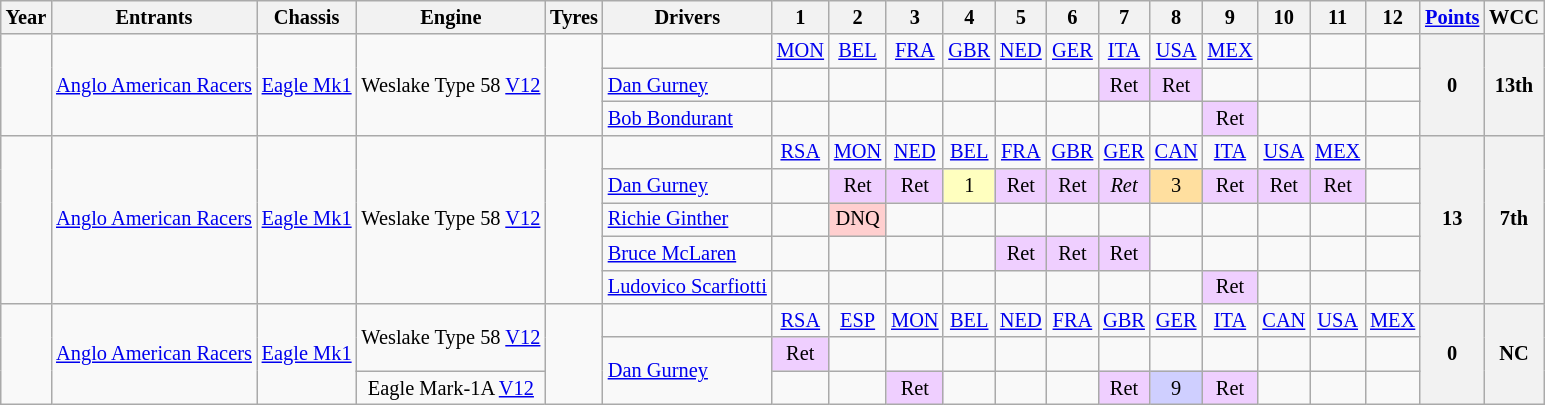<table class="wikitable" style="text-align:center; font-size:85%">
<tr>
<th>Year</th>
<th>Entrants</th>
<th>Chassis</th>
<th>Engine</th>
<th>Tyres</th>
<th>Drivers</th>
<th>1</th>
<th>2</th>
<th>3</th>
<th>4</th>
<th>5</th>
<th>6</th>
<th>7</th>
<th>8</th>
<th>9</th>
<th>10</th>
<th>11</th>
<th>12</th>
<th><a href='#'>Points</a></th>
<th>WCC</th>
</tr>
<tr>
<td rowspan=3></td>
<td rowspan=3><a href='#'>Anglo American Racers</a></td>
<td rowspan=3><a href='#'>Eagle Mk1</a></td>
<td rowspan=3>Weslake Type 58 <a href='#'>V12</a></td>
<td rowspan=3></td>
<td></td>
<td><a href='#'>MON</a></td>
<td><a href='#'>BEL</a></td>
<td><a href='#'>FRA</a></td>
<td><a href='#'>GBR</a></td>
<td><a href='#'>NED</a></td>
<td><a href='#'>GER</a></td>
<td><a href='#'>ITA</a></td>
<td><a href='#'>USA</a></td>
<td><a href='#'>MEX</a></td>
<td></td>
<td></td>
<td></td>
<th rowspan="3">0</th>
<th rowspan="3">13th</th>
</tr>
<tr>
<td align="left"> <a href='#'>Dan Gurney</a></td>
<td></td>
<td></td>
<td></td>
<td></td>
<td></td>
<td></td>
<td style="background:#EFCFFF;">Ret</td>
<td style="background:#EFCFFF;">Ret</td>
<td></td>
<td></td>
<td></td>
<td></td>
</tr>
<tr>
<td align="left"> <a href='#'>Bob Bondurant</a></td>
<td></td>
<td></td>
<td></td>
<td></td>
<td></td>
<td></td>
<td></td>
<td></td>
<td style="background:#EFCFFF;">Ret</td>
<td></td>
<td></td>
<td></td>
</tr>
<tr>
<td rowspan=5></td>
<td rowspan=5><a href='#'>Anglo American Racers</a></td>
<td rowspan=5><a href='#'>Eagle Mk1</a></td>
<td rowspan=5>Weslake Type 58 <a href='#'>V12</a></td>
<td rowspan=5></td>
<td></td>
<td><a href='#'>RSA</a></td>
<td><a href='#'>MON</a></td>
<td><a href='#'>NED</a></td>
<td><a href='#'>BEL</a></td>
<td><a href='#'>FRA</a></td>
<td><a href='#'>GBR</a></td>
<td><a href='#'>GER</a></td>
<td><a href='#'>CAN</a></td>
<td><a href='#'>ITA</a></td>
<td><a href='#'>USA</a></td>
<td><a href='#'>MEX</a></td>
<td></td>
<th rowspan="5">13</th>
<th rowspan="5">7th</th>
</tr>
<tr>
<td align="left"> <a href='#'>Dan Gurney</a></td>
<td></td>
<td style="background:#EFCFFF;">Ret</td>
<td style="background:#EFCFFF;">Ret</td>
<td style="background:#FFFFBF;">1</td>
<td style="background:#EFCFFF;">Ret</td>
<td style="background:#EFCFFF;">Ret</td>
<td style="background:#EFCFFF;"><em>Ret</em></td>
<td style="background:#FFDF9F;">3</td>
<td style="background:#EFCFFF;">Ret</td>
<td style="background:#EFCFFF;">Ret</td>
<td style="background:#EFCFFF;">Ret</td>
<td></td>
</tr>
<tr>
<td align="left"> <a href='#'>Richie Ginther</a></td>
<td></td>
<td style="background:#FFCFCF;">DNQ</td>
<td></td>
<td></td>
<td></td>
<td></td>
<td></td>
<td></td>
<td></td>
<td></td>
<td></td>
<td></td>
</tr>
<tr>
<td align="left"> <a href='#'>Bruce McLaren</a></td>
<td></td>
<td></td>
<td></td>
<td></td>
<td style="background:#EFCFFF;">Ret</td>
<td style="background:#EFCFFF;">Ret</td>
<td style="background:#EFCFFF;">Ret</td>
<td></td>
<td></td>
<td></td>
<td></td>
<td></td>
</tr>
<tr>
<td align="left"> <a href='#'>Ludovico Scarfiotti</a></td>
<td></td>
<td></td>
<td></td>
<td></td>
<td></td>
<td></td>
<td></td>
<td></td>
<td style="background:#EFCFFF;">Ret</td>
<td></td>
<td></td>
<td></td>
</tr>
<tr>
<td rowspan=3></td>
<td rowspan=3><a href='#'>Anglo American Racers</a></td>
<td rowspan=3><a href='#'>Eagle Mk1</a></td>
<td rowspan=2>Weslake Type 58 <a href='#'>V12</a></td>
<td rowspan=3></td>
<td></td>
<td><a href='#'>RSA</a></td>
<td><a href='#'>ESP</a></td>
<td><a href='#'>MON</a></td>
<td><a href='#'>BEL</a></td>
<td><a href='#'>NED</a></td>
<td><a href='#'>FRA</a></td>
<td><a href='#'>GBR</a></td>
<td><a href='#'>GER</a></td>
<td><a href='#'>ITA</a></td>
<td><a href='#'>CAN</a></td>
<td><a href='#'>USA</a></td>
<td><a href='#'>MEX</a></td>
<th rowspan="3">0</th>
<th rowspan="3">NC</th>
</tr>
<tr>
<td rowspan="2" align="left"> <a href='#'>Dan Gurney</a></td>
<td style="background:#EFCFFF;">Ret</td>
<td></td>
<td></td>
<td></td>
<td></td>
<td></td>
<td></td>
<td></td>
<td></td>
<td></td>
<td></td>
<td></td>
</tr>
<tr>
<td>Eagle Mark-1A <a href='#'>V12</a></td>
<td></td>
<td></td>
<td style="background:#EFCFFF;">Ret</td>
<td></td>
<td></td>
<td></td>
<td style="background:#EFCFFF;">Ret</td>
<td style="background:#CFCFFF;">9</td>
<td style="background:#EFCFFF;">Ret</td>
<td></td>
<td></td>
<td></td>
</tr>
</table>
